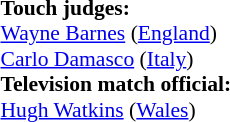<table width=100% style="font-size: 90%">
<tr>
<td><br><strong>Touch judges:</strong>
<br><a href='#'>Wayne Barnes</a> (<a href='#'>England</a>)
<br><a href='#'>Carlo Damasco</a> (<a href='#'>Italy</a>)
<br><strong>Television match official:</strong>
<br><a href='#'>Hugh Watkins</a> (<a href='#'>Wales</a>)</td>
</tr>
</table>
